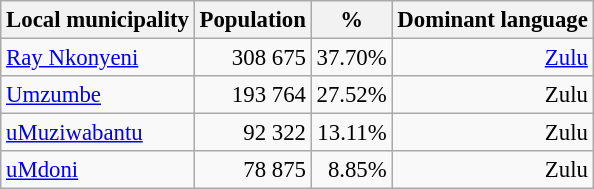<table class="wikitable" style="font-size: 95%; text-align: right">
<tr>
<th>Local municipality</th>
<th>Population</th>
<th>%</th>
<th>Dominant language</th>
</tr>
<tr>
<td align=left><a href='#'>Ray Nkonyeni</a></td>
<td>308 675</td>
<td>37.70%</td>
<td><a href='#'>Zulu</a></td>
</tr>
<tr>
<td align=left><a href='#'>Umzumbe</a></td>
<td>193 764</td>
<td>27.52%</td>
<td>Zulu</td>
</tr>
<tr>
<td align=left><a href='#'>uMuziwabantu</a></td>
<td>92 322</td>
<td>13.11%</td>
<td>Zulu</td>
</tr>
<tr>
<td align=left><a href='#'>uMdoni</a></td>
<td>78 875</td>
<td>8.85%</td>
<td>Zulu</td>
</tr>
</table>
